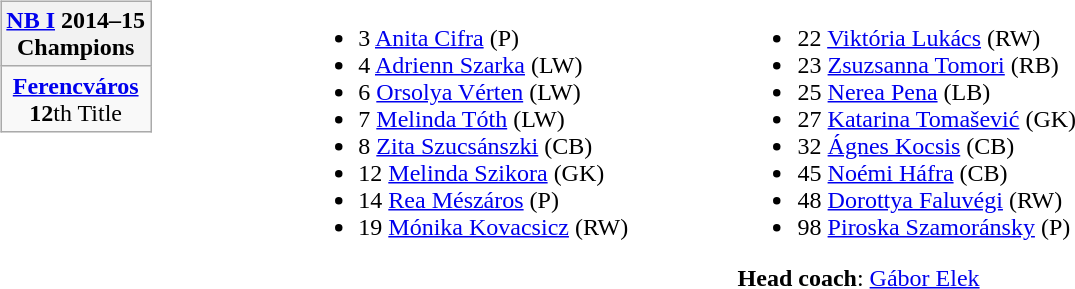<table table width=100%>
<tr>
<td width=15% valign="top"></td>
<td width=23% valign="top"><br><table class="wikitable" style="text-align: center; margin: 0 auto;">
<tr>
<th><a href='#'>NB I</a> 2014–15<br>Champions</th>
</tr>
<tr>
<td><strong><a href='#'>Ferencváros</a></strong><br><strong>12</strong>th Title</td>
</tr>
</table>
</td>
<td width=23% valign="top"><br><ul><li>3 <a href='#'>Anita Cifra</a> (P)</li><li>4 <a href='#'>Adrienn Szarka</a> (LW)</li><li>6 <a href='#'>Orsolya Vérten</a> (LW)</li><li>7 <a href='#'>Melinda Tóth</a> (LW)</li><li>8 <a href='#'>Zita Szucsánszki</a> (CB)</li><li>12 <a href='#'>Melinda Szikora</a> (GK)</li><li>14 <a href='#'>Rea Mészáros</a> (P)</li><li>19 <a href='#'>Mónika Kovacsicz</a> (RW)</li></ul></td>
<td width=23% valign="top"><br><ul><li>22 <a href='#'>Viktória Lukács</a> (RW)</li><li>23 <a href='#'>Zsuzsanna Tomori</a> (RB)</li><li>25  <a href='#'>Nerea Pena</a> (LB)</li><li>27  <a href='#'>Katarina Tomašević</a> (GK)</li><li>32 <a href='#'>Ágnes Kocsis</a> (CB)</li><li>45 <a href='#'>Noémi Háfra</a> (CB)</li><li>48 <a href='#'>Dorottya Faluvégi</a> (RW)</li><li>98 <a href='#'>Piroska Szamoránsky</a> (P)</li></ul><strong>Head coach</strong>: <a href='#'>Gábor Elek</a></td>
<td width=15% valign="top"></td>
</tr>
</table>
